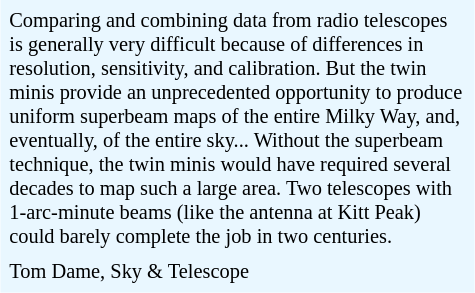<table class="toccolours" style="float: right; margin-left: 1em; margin-right: 2em; font-size: 85%; background:#E9F7FF; color:black; width:28em; max-width: 25%;" cellspacing="5">
<tr>
<td style="text-align: left;">Comparing and combining data from radio telescopes is generally very difficult because of differences in resolution, sensitivity, and calibration. But the twin minis provide an unprecedented opportunity to produce uniform superbeam maps of the entire Milky Way, and, eventually, of the entire sky... Without the superbeam technique, the twin minis would have required several decades to map such a large area. Two telescopes with 1-arc-minute beams (like the antenna at Kitt Peak) could barely complete the job in two centuries.</td>
</tr>
<tr>
<td style="text-align: left;">Tom Dame, Sky & Telescope</td>
</tr>
</table>
